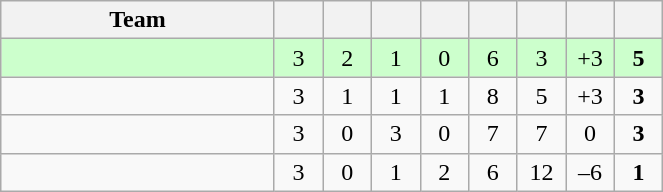<table class="wikitable" style="text-align:center">
<tr>
<th width=175>Team</th>
<th width=25></th>
<th width=25></th>
<th width=25></th>
<th width=25></th>
<th width=25></th>
<th width=25></th>
<th width=25></th>
<th width=25></th>
</tr>
<tr align=center bgcolor=#ccffcc>
<td align=left></td>
<td>3</td>
<td>2</td>
<td>1</td>
<td>0</td>
<td>6</td>
<td>3</td>
<td>+3</td>
<td><strong>5</strong></td>
</tr>
<tr>
<td align=left></td>
<td>3</td>
<td>1</td>
<td>1</td>
<td>1</td>
<td>8</td>
<td>5</td>
<td>+3</td>
<td><strong>3</strong></td>
</tr>
<tr>
<td align=left></td>
<td>3</td>
<td>0</td>
<td>3</td>
<td>0</td>
<td>7</td>
<td>7</td>
<td>0</td>
<td><strong>3</strong></td>
</tr>
<tr>
<td align=left></td>
<td>3</td>
<td>0</td>
<td>1</td>
<td>2</td>
<td>6</td>
<td>12</td>
<td>–6</td>
<td><strong>1</strong></td>
</tr>
</table>
